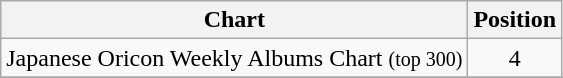<table class="wikitable">
<tr>
<th>Chart</th>
<th>Position</th>
</tr>
<tr>
<td>Japanese Oricon Weekly Albums Chart <small>(top 300)</small></td>
<td align="center">4</td>
</tr>
<tr>
</tr>
</table>
